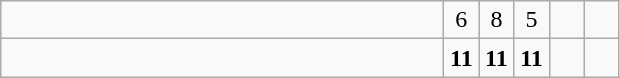<table class="wikitable">
<tr>
<td style="width:18em"></td>
<td align=center style="width:1em">6</td>
<td align=center style="width:1em">8</td>
<td align=center style="width:1em">5</td>
<td align=center style="width:1em"></td>
<td align=center style="width:1em"></td>
</tr>
<tr>
<td style="width:18em"></td>
<td align=center style="width:1em"><strong>11</strong></td>
<td align=center style="width:1em"><strong>11</strong></td>
<td align=center style="width:1em"><strong>11</strong></td>
<td align=center style="width:1em"></td>
<td align=center style="width:1em"></td>
</tr>
</table>
